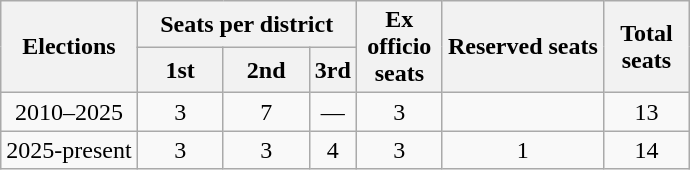<table class="wikitable" style="text-align:center;">
<tr>
<th rowspan="2">Elections</th>
<th colspan="3">Seats per district</th>
<th rowspan="2" width="50px">Ex officio seats</th>
<th rowspan="2">Reserved seats</th>
<th rowspan="2" width="50px">Total seats</th>
</tr>
<tr>
<th width="50px">1st</th>
<th width="50px">2nd</th>
<th>3rd</th>
</tr>
<tr>
<td>2010–2025</td>
<td>3</td>
<td>7</td>
<td>—</td>
<td>3</td>
<td></td>
<td>13</td>
</tr>
<tr>
<td>2025-present</td>
<td>3</td>
<td>3</td>
<td>4</td>
<td>3</td>
<td>1</td>
<td>14</td>
</tr>
</table>
